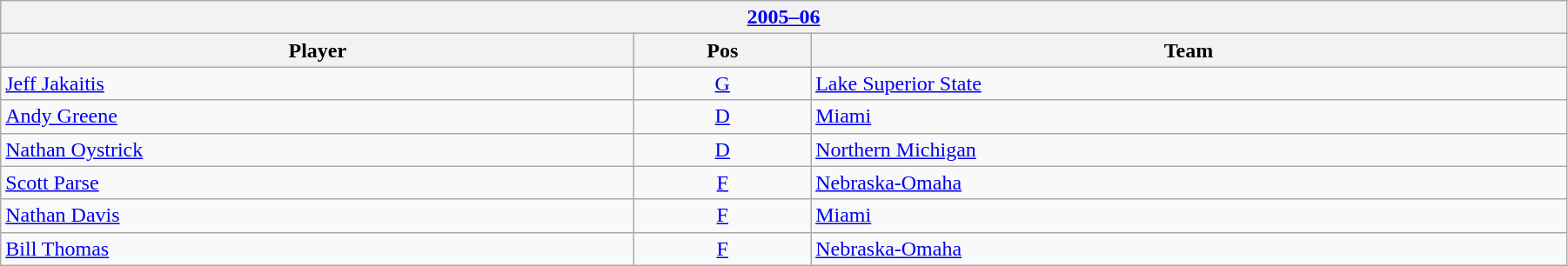<table class="wikitable" width=95%>
<tr>
<th colspan=3><a href='#'>2005–06</a></th>
</tr>
<tr>
<th>Player</th>
<th>Pos</th>
<th>Team</th>
</tr>
<tr>
<td><a href='#'>Jeff Jakaitis</a></td>
<td style="text-align:center;"><a href='#'>G</a></td>
<td><a href='#'>Lake Superior State</a></td>
</tr>
<tr>
<td><a href='#'>Andy Greene</a></td>
<td style="text-align:center;"><a href='#'>D</a></td>
<td><a href='#'>Miami</a></td>
</tr>
<tr>
<td><a href='#'>Nathan Oystrick</a></td>
<td style="text-align:center;"><a href='#'>D</a></td>
<td><a href='#'>Northern Michigan</a></td>
</tr>
<tr>
<td><a href='#'>Scott Parse</a></td>
<td style="text-align:center;"><a href='#'>F</a></td>
<td><a href='#'>Nebraska-Omaha</a></td>
</tr>
<tr>
<td><a href='#'>Nathan Davis</a></td>
<td style="text-align:center;"><a href='#'>F</a></td>
<td><a href='#'>Miami</a></td>
</tr>
<tr>
<td><a href='#'>Bill Thomas</a></td>
<td style="text-align:center;"><a href='#'>F</a></td>
<td><a href='#'>Nebraska-Omaha</a></td>
</tr>
</table>
